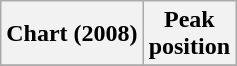<table class="wikitable plainrowheaders" style="text-align:center">
<tr>
<th scope="col">Chart (2008)</th>
<th scope="col">Peak<br>position</th>
</tr>
<tr>
</tr>
</table>
